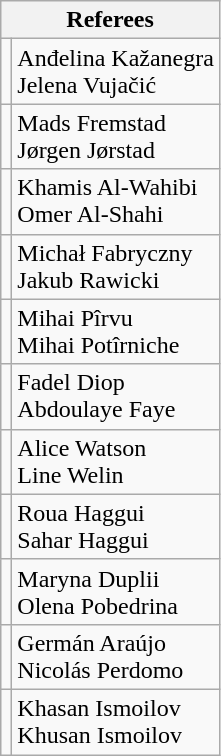<table class="wikitable" style="display: inline-table;">
<tr>
<th colspan="2">Referees</th>
</tr>
<tr>
<td></td>
<td>Anđelina Kažanegra<br>Jelena Vujačić</td>
</tr>
<tr>
<td></td>
<td>Mads Fremstad<br>Jørgen Jørstad</td>
</tr>
<tr>
<td></td>
<td>Khamis Al-Wahibi<br>Omer Al-Shahi</td>
</tr>
<tr>
<td></td>
<td>Michał Fabryczny<br>Jakub Rawicki</td>
</tr>
<tr>
<td></td>
<td>Mihai Pîrvu<br>Mihai Potîrniche</td>
</tr>
<tr>
<td></td>
<td>Fadel Diop<br>Abdoulaye Faye</td>
</tr>
<tr>
<td></td>
<td>Alice Watson<br>Line Welin</td>
</tr>
<tr>
<td></td>
<td>Roua Haggui<br>Sahar Haggui</td>
</tr>
<tr>
<td></td>
<td>Maryna Duplii<br>Olena Pobedrina</td>
</tr>
<tr>
<td></td>
<td>Germán Araújo<br>Nicolás Perdomo</td>
</tr>
<tr>
<td></td>
<td>Khasan Ismoilov<br>Khusan Ismoilov</td>
</tr>
</table>
